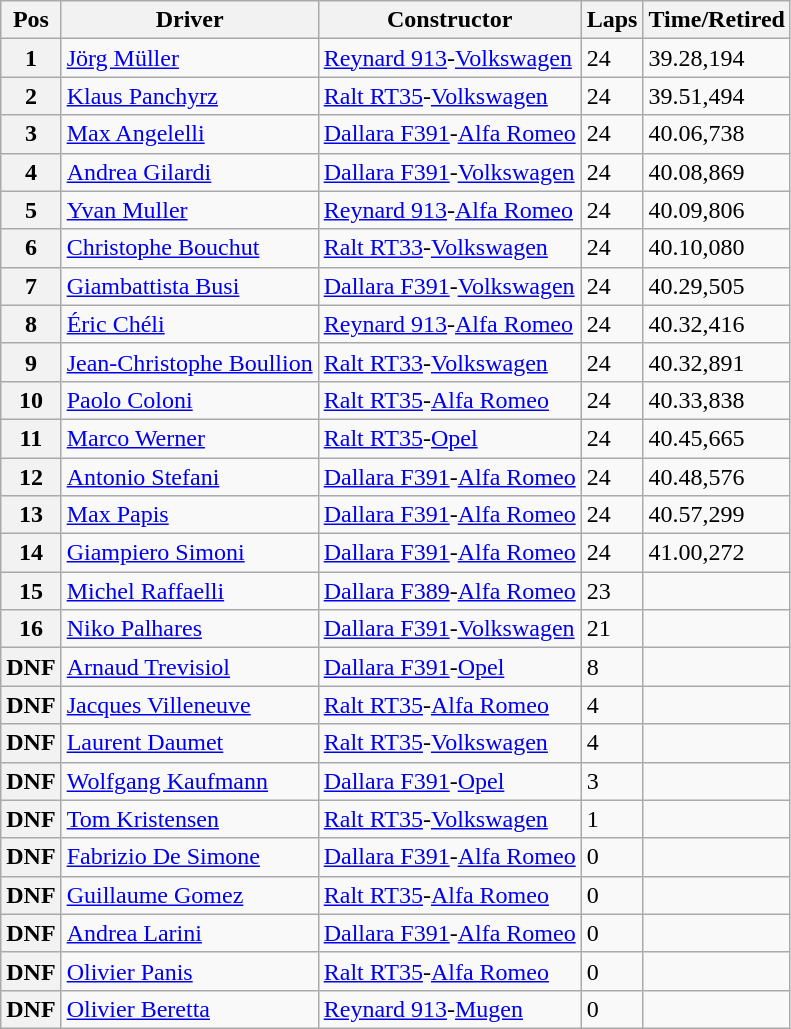<table class="wikitable">
<tr>
<th>Pos</th>
<th>Driver</th>
<th>Constructor</th>
<th>Laps</th>
<th>Time/Retired</th>
</tr>
<tr>
<th>1</th>
<td> <a href='#'>Jörg Müller</a></td>
<td><a href='#'>Reynard 913</a>-<a href='#'>Volkswagen</a></td>
<td>24</td>
<td>39.28,194</td>
</tr>
<tr>
<th>2</th>
<td> <a href='#'>Klaus Panchyrz</a></td>
<td><a href='#'>Ralt RT35</a>-<a href='#'>Volkswagen</a></td>
<td>24</td>
<td>39.51,494</td>
</tr>
<tr>
<th>3</th>
<td> <a href='#'>Max Angelelli</a></td>
<td><a href='#'>Dallara F391</a>-<a href='#'>Alfa Romeo</a></td>
<td>24</td>
<td>40.06,738</td>
</tr>
<tr>
<th>4</th>
<td> <a href='#'>Andrea Gilardi</a></td>
<td><a href='#'>Dallara F391</a>-<a href='#'>Volkswagen</a></td>
<td>24</td>
<td>40.08,869</td>
</tr>
<tr>
<th>5</th>
<td> <a href='#'>Yvan Muller</a></td>
<td><a href='#'>Reynard 913</a>-<a href='#'>Alfa Romeo</a></td>
<td>24</td>
<td>40.09,806</td>
</tr>
<tr>
<th>6</th>
<td> <a href='#'>Christophe Bouchut</a></td>
<td><a href='#'>Ralt RT33</a>-<a href='#'>Volkswagen</a></td>
<td>24</td>
<td>40.10,080</td>
</tr>
<tr>
<th>7</th>
<td> <a href='#'>Giambattista Busi</a></td>
<td><a href='#'>Dallara F391</a>-<a href='#'>Volkswagen</a></td>
<td>24</td>
<td>40.29,505</td>
</tr>
<tr>
<th>8</th>
<td> <a href='#'>Éric Chéli</a></td>
<td><a href='#'>Reynard 913</a>-<a href='#'>Alfa Romeo</a></td>
<td>24</td>
<td>40.32,416</td>
</tr>
<tr>
<th>9</th>
<td> <a href='#'>Jean-Christophe Boullion</a></td>
<td><a href='#'>Ralt RT33</a>-<a href='#'>Volkswagen</a></td>
<td>24</td>
<td>40.32,891</td>
</tr>
<tr>
<th>10</th>
<td> <a href='#'>Paolo Coloni</a></td>
<td><a href='#'>Ralt RT35</a>-<a href='#'>Alfa Romeo</a></td>
<td>24</td>
<td>40.33,838</td>
</tr>
<tr>
<th>11</th>
<td> <a href='#'>Marco Werner</a></td>
<td><a href='#'>Ralt RT35</a>-<a href='#'>Opel</a></td>
<td>24</td>
<td>40.45,665</td>
</tr>
<tr>
<th>12</th>
<td> <a href='#'>Antonio Stefani</a></td>
<td><a href='#'>Dallara F391</a>-<a href='#'>Alfa Romeo</a></td>
<td>24</td>
<td>40.48,576</td>
</tr>
<tr>
<th>13</th>
<td> <a href='#'>Max Papis</a></td>
<td><a href='#'>Dallara F391</a>-<a href='#'>Alfa Romeo</a></td>
<td>24</td>
<td>40.57,299</td>
</tr>
<tr>
<th>14</th>
<td> <a href='#'>Giampiero Simoni</a></td>
<td><a href='#'>Dallara F391</a>-<a href='#'>Alfa Romeo</a></td>
<td>24</td>
<td>41.00,272</td>
</tr>
<tr>
<th>15</th>
<td> <a href='#'>Michel Raffaelli</a></td>
<td><a href='#'>Dallara F389</a>-<a href='#'>Alfa Romeo</a></td>
<td>23</td>
<td></td>
</tr>
<tr>
<th>16</th>
<td> <a href='#'>Niko Palhares</a></td>
<td><a href='#'>Dallara F391</a>-<a href='#'>Volkswagen</a></td>
<td>21</td>
<td></td>
</tr>
<tr>
<th>DNF</th>
<td> <a href='#'>Arnaud Trevisiol</a></td>
<td><a href='#'>Dallara F391</a>-<a href='#'>Opel</a></td>
<td>8</td>
<td></td>
</tr>
<tr>
<th>DNF</th>
<td> <a href='#'>Jacques Villeneuve</a></td>
<td><a href='#'>Ralt RT35</a>-<a href='#'>Alfa Romeo</a></td>
<td>4</td>
<td></td>
</tr>
<tr>
<th>DNF</th>
<td> <a href='#'>Laurent Daumet</a></td>
<td><a href='#'>Ralt RT35</a>-<a href='#'>Volkswagen</a></td>
<td>4</td>
<td></td>
</tr>
<tr>
<th>DNF</th>
<td> <a href='#'>Wolfgang Kaufmann</a></td>
<td><a href='#'>Dallara F391</a>-<a href='#'>Opel</a></td>
<td>3</td>
<td></td>
</tr>
<tr>
<th>DNF</th>
<td> <a href='#'>Tom Kristensen</a></td>
<td><a href='#'>Ralt RT35</a>-<a href='#'>Volkswagen</a></td>
<td>1</td>
<td></td>
</tr>
<tr>
<th>DNF</th>
<td> <a href='#'>Fabrizio De Simone</a></td>
<td><a href='#'>Dallara F391</a>-<a href='#'>Alfa Romeo</a></td>
<td>0</td>
<td></td>
</tr>
<tr>
<th>DNF</th>
<td> <a href='#'>Guillaume Gomez</a></td>
<td><a href='#'>Ralt RT35</a>-<a href='#'>Alfa Romeo</a></td>
<td>0</td>
<td></td>
</tr>
<tr>
<th>DNF</th>
<td> <a href='#'>Andrea Larini</a></td>
<td><a href='#'>Dallara F391</a>-<a href='#'>Alfa Romeo</a></td>
<td>0</td>
<td></td>
</tr>
<tr>
<th>DNF</th>
<td> <a href='#'>Olivier Panis</a></td>
<td><a href='#'>Ralt RT35</a>-<a href='#'>Alfa Romeo</a></td>
<td>0</td>
<td></td>
</tr>
<tr>
<th>DNF</th>
<td> <a href='#'>Olivier Beretta</a></td>
<td><a href='#'>Reynard 913</a>-<a href='#'>Mugen</a></td>
<td>0</td>
<td></td>
</tr>
</table>
